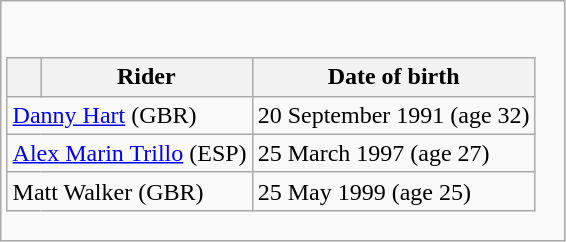<table class="wikitable">
<tr>
<td><br><table class="wikitable">
<tr>
<th></th>
<th>Rider</th>
<th>Date of birth</th>
</tr>
<tr>
<td colspan="2"><a href='#'>Danny Hart</a> (<abbr>GBR</abbr>)</td>
<td>20 September 1991 (age 32)</td>
</tr>
<tr>
<td colspan="2"><a href='#'>Alex Marin Trillo</a> (<abbr>ESP</abbr>)</td>
<td>25 March 1997 (age 27)</td>
</tr>
<tr>
<td colspan="2">Matt Walker (<abbr>GBR</abbr>)</td>
<td>25 May 1999 (age 25)</td>
</tr>
</table>
</td>
</tr>
</table>
